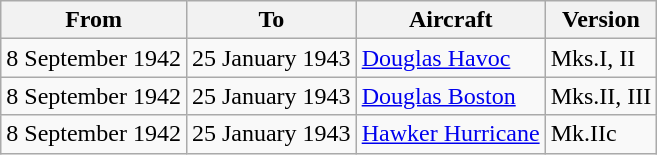<table class="wikitable">
<tr>
<th>From</th>
<th>To</th>
<th>Aircraft</th>
<th>Version</th>
</tr>
<tr>
<td>8 September 1942</td>
<td>25 January 1943</td>
<td><a href='#'>Douglas Havoc</a></td>
<td>Mks.I, II</td>
</tr>
<tr>
<td>8 September 1942</td>
<td>25 January 1943</td>
<td><a href='#'>Douglas Boston</a></td>
<td>Mks.II, III</td>
</tr>
<tr>
<td>8 September 1942</td>
<td>25 January 1943</td>
<td><a href='#'>Hawker Hurricane</a></td>
<td>Mk.IIc</td>
</tr>
</table>
